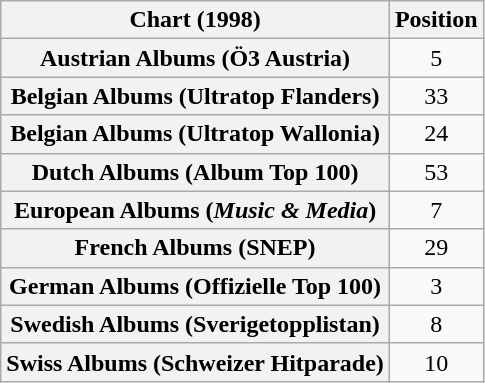<table class="wikitable sortable plainrowheaders" style="text-align:center">
<tr>
<th scope="col">Chart (1998)</th>
<th scope="col">Position</th>
</tr>
<tr>
<th scope="row">Austrian Albums (Ö3 Austria)</th>
<td>5</td>
</tr>
<tr>
<th scope="row">Belgian Albums (Ultratop Flanders)</th>
<td>33</td>
</tr>
<tr>
<th scope="row">Belgian Albums (Ultratop Wallonia)</th>
<td>24</td>
</tr>
<tr>
<th scope="row">Dutch Albums (Album Top 100)</th>
<td>53</td>
</tr>
<tr>
<th scope="row">European Albums (<em>Music & Media</em>)</th>
<td>7</td>
</tr>
<tr>
<th scope="row">French Albums (SNEP)</th>
<td>29</td>
</tr>
<tr>
<th scope="row">German Albums (Offizielle Top 100)</th>
<td>3</td>
</tr>
<tr>
<th scope="row">Swedish Albums (Sverigetopplistan)</th>
<td>8</td>
</tr>
<tr>
<th scope="row">Swiss Albums (Schweizer Hitparade)</th>
<td>10</td>
</tr>
</table>
